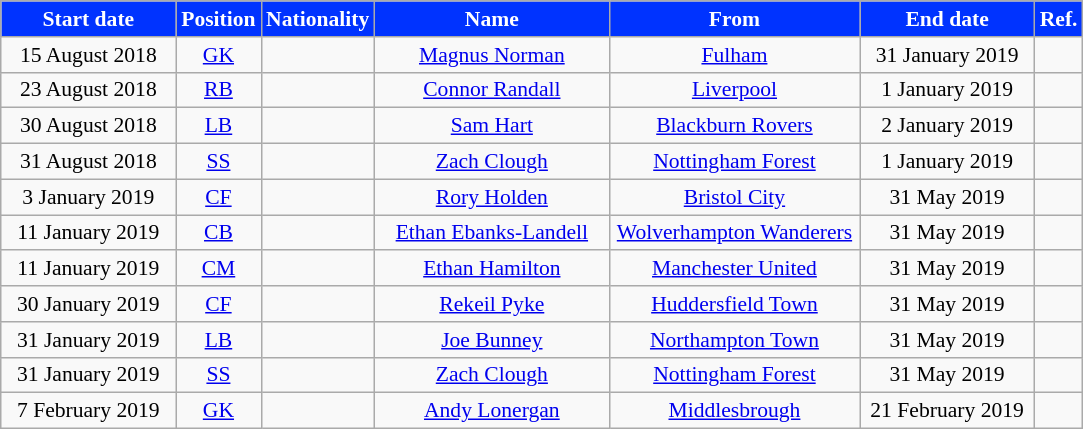<table class="wikitable"  style="text-align:center; font-size:90%; ">
<tr>
<th style="background:#0033FF; color:#FFFFFF; width:110px;">Start date</th>
<th style="background:#0033FF; color:#FFFFFF; width:50px;">Position</th>
<th style="background:#0033FF; color:#FFFFFF; width:50px;">Nationality</th>
<th style="background:#0033FF; color:#FFFFFF; width:150px;">Name</th>
<th style="background:#0033FF; color:#FFFFFF; width:160px;">From</th>
<th style="background:#0033FF; color:#FFFFFF; width:110px;">End date</th>
<th style="background:#0033FF; color:#FFFFFF; width:25px;">Ref.</th>
</tr>
<tr>
<td>15 August 2018</td>
<td><a href='#'>GK</a></td>
<td></td>
<td><a href='#'>Magnus Norman</a></td>
<td><a href='#'>Fulham</a></td>
<td>31 January 2019</td>
<td></td>
</tr>
<tr>
<td>23 August 2018</td>
<td><a href='#'>RB</a></td>
<td></td>
<td><a href='#'>Connor Randall</a></td>
<td><a href='#'>Liverpool</a></td>
<td>1 January 2019</td>
<td></td>
</tr>
<tr>
<td>30 August 2018</td>
<td><a href='#'>LB</a></td>
<td></td>
<td><a href='#'>Sam Hart</a></td>
<td><a href='#'>Blackburn Rovers</a></td>
<td>2 January 2019</td>
<td></td>
</tr>
<tr>
<td>31 August 2018</td>
<td><a href='#'>SS</a></td>
<td></td>
<td><a href='#'>Zach Clough</a></td>
<td><a href='#'>Nottingham Forest</a></td>
<td>1 January 2019</td>
<td></td>
</tr>
<tr>
<td>3 January 2019</td>
<td><a href='#'>CF</a></td>
<td></td>
<td><a href='#'>Rory Holden</a></td>
<td><a href='#'>Bristol City</a></td>
<td>31 May 2019</td>
<td></td>
</tr>
<tr>
<td>11 January 2019</td>
<td><a href='#'>CB</a></td>
<td></td>
<td><a href='#'>Ethan Ebanks-Landell</a></td>
<td><a href='#'>Wolverhampton Wanderers</a></td>
<td>31 May 2019</td>
<td></td>
</tr>
<tr>
<td>11 January 2019</td>
<td><a href='#'>CM</a></td>
<td></td>
<td><a href='#'>Ethan Hamilton</a></td>
<td><a href='#'>Manchester United</a></td>
<td>31 May 2019</td>
<td></td>
</tr>
<tr>
<td>30 January 2019</td>
<td><a href='#'>CF</a></td>
<td></td>
<td><a href='#'>Rekeil Pyke</a></td>
<td><a href='#'>Huddersfield Town</a></td>
<td>31 May 2019</td>
<td></td>
</tr>
<tr>
<td>31 January 2019</td>
<td><a href='#'>LB</a></td>
<td></td>
<td><a href='#'>Joe Bunney</a></td>
<td><a href='#'>Northampton Town</a></td>
<td>31 May 2019</td>
<td></td>
</tr>
<tr>
<td>31 January 2019</td>
<td><a href='#'>SS</a></td>
<td></td>
<td><a href='#'>Zach Clough</a></td>
<td><a href='#'>Nottingham Forest</a></td>
<td>31 May 2019</td>
<td></td>
</tr>
<tr>
<td>7 February 2019</td>
<td><a href='#'>GK</a></td>
<td></td>
<td><a href='#'>Andy Lonergan</a></td>
<td><a href='#'>Middlesbrough</a></td>
<td>21 February 2019</td>
<td></td>
</tr>
</table>
